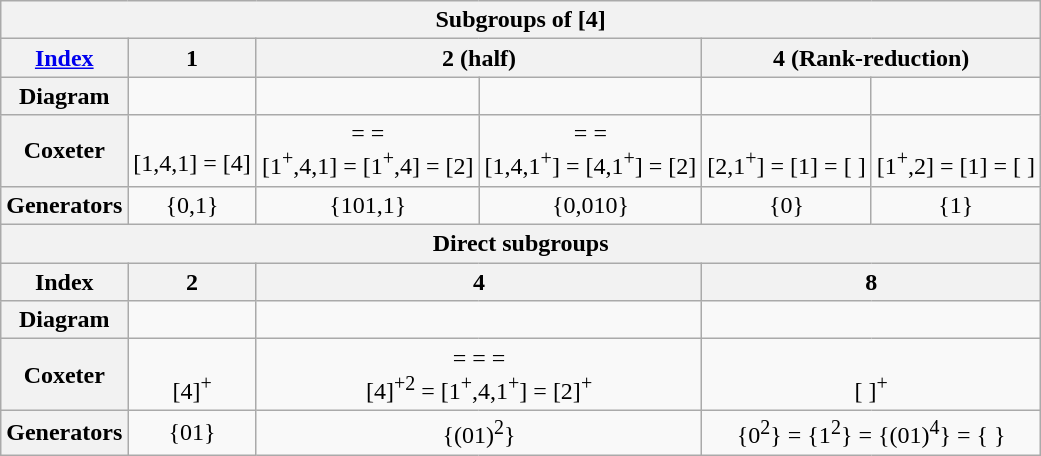<table class="wikitable collapsible collapsed">
<tr>
<th colspan=12>Subgroups of [4]</th>
</tr>
<tr>
<th><a href='#'>Index</a></th>
<th>1</th>
<th colspan=2>2 (half)</th>
<th colspan=2>4 (Rank-reduction)</th>
</tr>
<tr>
<th>Diagram</th>
<td></td>
<td></td>
<td></td>
<td></td>
<td></td>
</tr>
<tr align=center>
<th>Coxeter<br></th>
<td><br>[<span>1</span>,4,<span>1</span>] = [4]</td>
<td> =  = <br>[1<sup>+</sup>,4,<span>1</span>] = [1<sup>+</sup>,4] = [2]</td>
<td> =  = <br>[<span>1</span>,4,1<sup>+</sup>] = [4,1<sup>+</sup>] = [2]</td>
<td><br>[2,1<sup>+</sup>] = [<span>1</span>] = [ ]</td>
<td><br>[1<sup>+</sup>,2] = [<span>1</span>] = [ ]</td>
</tr>
<tr align=center>
<th>Generators</th>
<td>{0,1}</td>
<td>{101,1}</td>
<td>{0,010}</td>
<td>{0}</td>
<td>{1}</td>
</tr>
<tr align=center>
<th colspan=6>Direct subgroups</th>
</tr>
<tr align=center>
<th>Index</th>
<th>2</th>
<th colspan=2>4</th>
<th colspan=2>8</th>
</tr>
<tr align=center>
<th>Diagram</th>
<td></td>
<td colspan=2></td>
<td colspan=2></td>
</tr>
<tr align=center>
<th>Coxeter</th>
<td><br>[4]<sup>+</sup></td>
<td colspan=2> =  =  = <br>[4]<sup>+2</sup> = [1<sup>+</sup>,4,1<sup>+</sup>] = [2]<sup>+</sup></td>
<td colspan=2><br>[ ]<sup>+</sup></td>
</tr>
<tr align=center>
<th>Generators</th>
<td>{01}</td>
<td colspan=2>{(01)<sup>2</sup>}</td>
<td colspan=2>{0<sup>2</sup>} = {1<sup>2</sup>} = {(01)<sup>4</sup>} = { }</td>
</tr>
</table>
